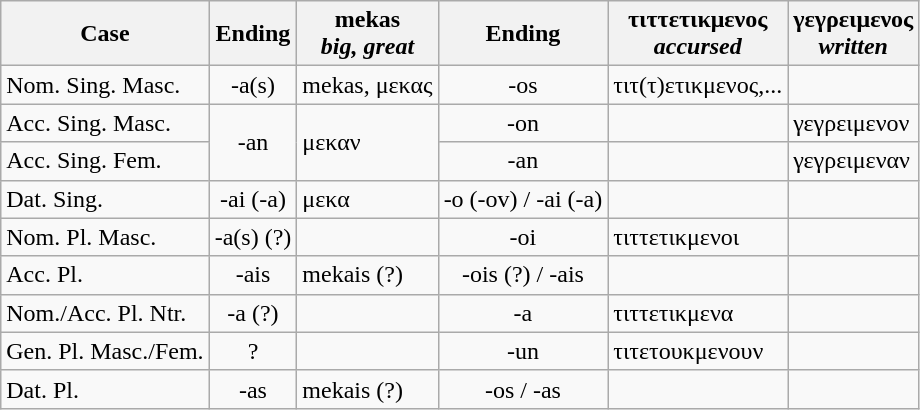<table class="wikitable">
<tr>
<th>Case</th>
<th>Ending</th>
<th>mekas <br><em>big, great</em></th>
<th>Ending</th>
<th>τιττετικμενος <br><em>accursed</em></th>
<th>γεγρειμενος <br><em>written</em></th>
</tr>
<tr>
<td>Nom. Sing. Masc.</td>
<td align="center">-a(s)</td>
<td>mekas, μεκας</td>
<td align="center">-os</td>
<td>τιτ(τ)ετικμενος,...</td>
<td></td>
</tr>
<tr>
<td>Acc. Sing. Masc.</td>
<td rowspan="2" align="center">-an</td>
<td rowspan="2">μεκαν</td>
<td align="center">-on</td>
<td></td>
<td>γεγρειμενον</td>
</tr>
<tr>
<td>Acc. Sing. Fem.</td>
<td align="center">-an</td>
<td></td>
<td>γεγρειμεναν</td>
</tr>
<tr>
<td>Dat. Sing.</td>
<td align="center">-ai (-a)</td>
<td>μεκα</td>
<td align="center">-o (-ov) / -ai (-a)</td>
<td></td>
<td></td>
</tr>
<tr>
<td>Nom. Pl. Masc.</td>
<td align="center">-a(s) (?)</td>
<td></td>
<td align="center">-oi</td>
<td>τιττετικμενοι</td>
<td></td>
</tr>
<tr>
<td>Acc. Pl.</td>
<td align="center">-ais</td>
<td>mekais (?)</td>
<td align="center">-ois (?) / -ais</td>
<td></td>
<td></td>
</tr>
<tr>
<td>Nom./Acc. Pl. Ntr.</td>
<td align="center">-a (?)</td>
<td></td>
<td align="center">-a</td>
<td>τιττετικμενα</td>
<td></td>
</tr>
<tr>
<td>Gen. Pl. Masc./Fem.</td>
<td align="center">?</td>
<td></td>
<td align="center">-un</td>
<td>τιτετουκμενουν</td>
<td></td>
</tr>
<tr>
<td>Dat. Pl.</td>
<td align="center">-as</td>
<td>mekais (?)</td>
<td align="center">-os / -as</td>
<td></td>
<td></td>
</tr>
</table>
